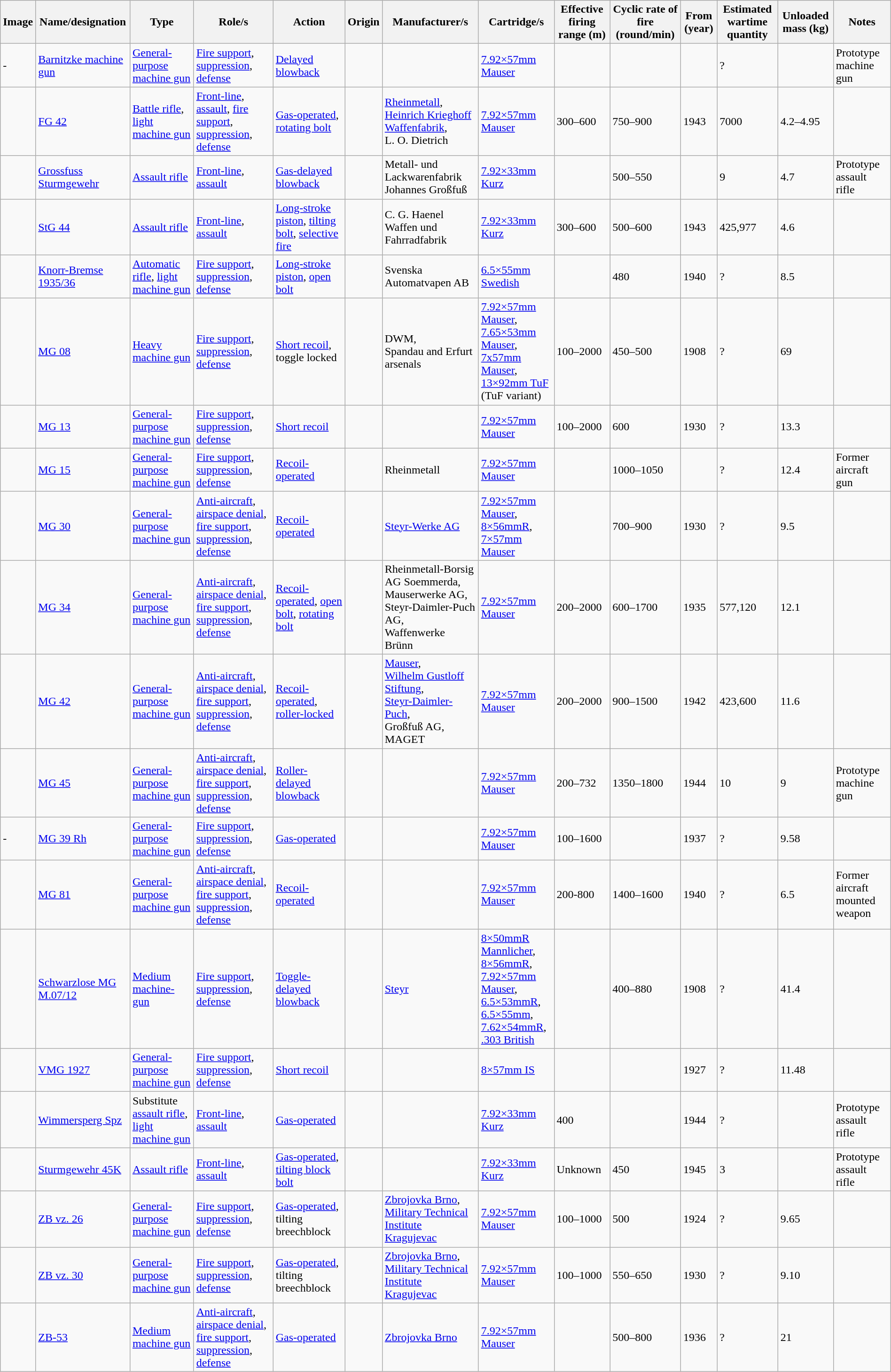<table class="wikitable sortable" style="margin:left; width:100%; border-collapse:collapse;">
<tr>
<th>Image</th>
<th>Name/designation</th>
<th>Type</th>
<th>Role/s</th>
<th>Action</th>
<th>Origin</th>
<th>Manufacturer/s</th>
<th>Cartridge/s</th>
<th>Effective firing range (m)</th>
<th>Cyclic rate of fire (round/min)</th>
<th>From (year)</th>
<th>Estimated wartime quantity</th>
<th>Unloaded mass (kg)</th>
<th class=unsortable>Notes</th>
</tr>
<tr>
<td>-</td>
<td><a href='#'>Barnitzke machine gun</a></td>
<td><a href='#'>General-purpose machine gun</a></td>
<td><a href='#'>Fire support</a>, <a href='#'>suppression</a>, <a href='#'>defense</a></td>
<td><a href='#'>Delayed blowback</a></td>
<td></td>
<td></td>
<td><a href='#'>7.92×57mm Mauser</a></td>
<td></td>
<td></td>
<td></td>
<td>?</td>
<td></td>
<td>Prototype machine gun</td>
</tr>
<tr>
<td></td>
<td><a href='#'>FG 42</a></td>
<td><a href='#'>Battle rifle</a>, <a href='#'>light machine gun</a></td>
<td><a href='#'>Front-line</a>, <a href='#'>assault</a>, <a href='#'>fire support</a>, <a href='#'>suppression</a>, <a href='#'>defense</a></td>
<td><a href='#'>Gas-operated</a>, <a href='#'>rotating bolt</a></td>
<td></td>
<td><a href='#'>Rheinmetall</a>,<br><a href='#'>Heinrich Krieghoff Waffenfabrik</a>,<br>L. O. Dietrich</td>
<td><a href='#'>7.92×57mm Mauser</a></td>
<td>300–600</td>
<td>750–900</td>
<td>1943</td>
<td>7000</td>
<td>4.2–4.95</td>
<td></td>
</tr>
<tr>
<td></td>
<td><a href='#'>Grossfuss Sturmgewehr</a></td>
<td><a href='#'>Assault rifle</a></td>
<td><a href='#'>Front-line</a>, <a href='#'>assault</a></td>
<td><a href='#'>Gas-delayed blowback</a></td>
<td></td>
<td>Metall- und Lackwarenfabrik Johannes Großfuß</td>
<td><a href='#'>7.92×33mm Kurz</a></td>
<td></td>
<td>500–550</td>
<td></td>
<td>9</td>
<td>4.7</td>
<td>Prototype assault rifle</td>
</tr>
<tr>
<td></td>
<td><a href='#'>StG 44</a></td>
<td><a href='#'>Assault rifle</a></td>
<td><a href='#'>Front-line</a>, <a href='#'>assault</a></td>
<td><a href='#'>Long-stroke piston</a>, <a href='#'>tilting bolt</a>, <a href='#'>selective fire</a></td>
<td></td>
<td>C. G. Haenel Waffen und Fahrradfabrik</td>
<td><a href='#'>7.92×33mm Kurz</a></td>
<td>300–600</td>
<td>500–600</td>
<td>1943</td>
<td>425,977</td>
<td>4.6</td>
<td></td>
</tr>
<tr>
<td></td>
<td><a href='#'>Knorr-Bremse 1935/36</a></td>
<td><a href='#'>Automatic rifle</a>, <a href='#'>light machine gun</a></td>
<td><a href='#'>Fire support</a>, <a href='#'>suppression</a>, <a href='#'>defense</a></td>
<td><a href='#'>Long-stroke piston</a>, <a href='#'>open bolt</a></td>
<td></td>
<td>Svenska Automatvapen AB</td>
<td><a href='#'>6.5×55mm Swedish</a></td>
<td></td>
<td>480</td>
<td>1940</td>
<td>?</td>
<td>8.5</td>
<td></td>
</tr>
<tr>
<td></td>
<td><a href='#'>MG 08</a></td>
<td><a href='#'>Heavy machine gun</a></td>
<td><a href='#'>Fire support</a>, <a href='#'>suppression</a>, <a href='#'>defense</a></td>
<td><a href='#'>Short recoil</a>, toggle locked</td>
<td></td>
<td>DWM,<br>Spandau and Erfurt arsenals</td>
<td><a href='#'>7.92×57mm Mauser</a>,<br><a href='#'>7.65×53mm Mauser</a>,<br><a href='#'>7x57mm Mauser</a>,<br><a href='#'>13×92mm TuF</a> (TuF variant)</td>
<td>100–2000</td>
<td>450–500</td>
<td>1908</td>
<td>?</td>
<td>69</td>
<td></td>
</tr>
<tr>
<td></td>
<td><a href='#'>MG 13</a></td>
<td><a href='#'>General-purpose machine gun</a></td>
<td><a href='#'>Fire support</a>, <a href='#'>suppression</a>, <a href='#'>defense</a></td>
<td><a href='#'>Short recoil</a></td>
<td></td>
<td></td>
<td><a href='#'>7.92×57mm Mauser</a></td>
<td>100–2000</td>
<td>600</td>
<td>1930</td>
<td>?</td>
<td>13.3</td>
<td></td>
</tr>
<tr>
<td></td>
<td><a href='#'>MG 15</a></td>
<td><a href='#'>General-purpose machine gun</a></td>
<td><a href='#'>Fire support</a>, <a href='#'>suppression</a>, <a href='#'>defense</a></td>
<td><a href='#'>Recoil-operated</a></td>
<td><br></td>
<td>Rheinmetall</td>
<td><a href='#'>7.92×57mm Mauser</a></td>
<td></td>
<td>1000–1050</td>
<td></td>
<td>?</td>
<td>12.4</td>
<td>Former aircraft gun</td>
</tr>
<tr>
<td></td>
<td><a href='#'>MG 30</a></td>
<td><a href='#'>General-purpose machine gun</a></td>
<td><a href='#'>Anti-aircraft</a>, <a href='#'>airspace denial</a>, <a href='#'>fire support</a>, <a href='#'>suppression</a>, <a href='#'>defense</a></td>
<td><a href='#'>Recoil-operated</a></td>
<td><br></td>
<td><a href='#'>Steyr-Werke AG</a></td>
<td><a href='#'>7.92×57mm Mauser</a>,<br><a href='#'>8×56mmR</a>,<br><a href='#'>7×57mm Mauser</a></td>
<td></td>
<td>700–900</td>
<td>1930</td>
<td>?</td>
<td>9.5</td>
<td></td>
</tr>
<tr>
<td></td>
<td><a href='#'>MG 34</a></td>
<td><a href='#'>General-purpose machine gun</a></td>
<td><a href='#'>Anti-aircraft</a>, <a href='#'>airspace denial</a>, <a href='#'>fire support</a>, <a href='#'>suppression</a>, <a href='#'>defense</a></td>
<td><a href='#'>Recoil-operated</a>, <a href='#'>open bolt</a>, <a href='#'>rotating bolt</a></td>
<td></td>
<td>Rheinmetall-Borsig AG Soemmerda,<br>Mauserwerke AG,<br>Steyr-Daimler-Puch AG,<br>Waffenwerke Brünn</td>
<td><a href='#'>7.92×57mm Mauser</a></td>
<td>200–2000</td>
<td>600–1700</td>
<td>1935</td>
<td>577,120</td>
<td>12.1</td>
<td></td>
</tr>
<tr>
<td></td>
<td><a href='#'>MG 42</a></td>
<td><a href='#'>General-purpose machine gun</a></td>
<td><a href='#'>Anti-aircraft</a>, <a href='#'>airspace denial</a>, <a href='#'>fire support</a>, <a href='#'>suppression</a>, <a href='#'>defense</a></td>
<td><a href='#'>Recoil-operated</a>, <a href='#'>roller-locked</a></td>
<td></td>
<td><a href='#'>Mauser</a>,<br><a href='#'>Wilhelm Gustloff Stiftung</a>,<br><a href='#'>Steyr-Daimler-Puch</a>,<br>Großfuß AG,<br>MAGET</td>
<td><a href='#'>7.92×57mm Mauser</a></td>
<td>200–2000</td>
<td>900–1500</td>
<td>1942</td>
<td>423,600</td>
<td>11.6</td>
<td></td>
</tr>
<tr>
<td></td>
<td><a href='#'>MG 45</a></td>
<td><a href='#'>General-purpose machine gun</a></td>
<td><a href='#'>Anti-aircraft</a>, <a href='#'>airspace denial</a>, <a href='#'>fire support</a>, <a href='#'>suppression</a>, <a href='#'>defense</a></td>
<td><a href='#'>Roller-delayed blowback</a></td>
<td></td>
<td></td>
<td><a href='#'>7.92×57mm Mauser</a></td>
<td>200–732</td>
<td>1350–1800</td>
<td>1944</td>
<td>10</td>
<td>9</td>
<td>Prototype machine gun</td>
</tr>
<tr>
<td>-</td>
<td><a href='#'>MG 39 Rh</a></td>
<td><a href='#'>General-purpose machine gun</a></td>
<td><a href='#'>Fire support</a>, <a href='#'>suppression</a>, <a href='#'>defense</a></td>
<td><a href='#'>Gas-operated</a></td>
<td></td>
<td></td>
<td><a href='#'>7.92×57mm Mauser</a></td>
<td>100–1600</td>
<td></td>
<td>1937</td>
<td>?</td>
<td>9.58</td>
<td></td>
</tr>
<tr>
<td></td>
<td><a href='#'>MG 81</a></td>
<td><a href='#'>General-purpose machine gun</a></td>
<td><a href='#'>Anti-aircraft</a>, <a href='#'>airspace denial</a>, <a href='#'>fire support</a>, <a href='#'>suppression</a>, <a href='#'>defense</a></td>
<td><a href='#'>Recoil-operated</a></td>
<td></td>
<td></td>
<td><a href='#'>7.92×57mm Mauser</a></td>
<td>200-800</td>
<td>1400–1600</td>
<td>1940</td>
<td>?</td>
<td>6.5</td>
<td>Former aircraft mounted weapon</td>
</tr>
<tr>
<td></td>
<td><a href='#'>Schwarzlose MG M.07/12</a></td>
<td><a href='#'>Medium machine-gun</a></td>
<td><a href='#'>Fire support</a>, <a href='#'>suppression</a>, <a href='#'>defense</a></td>
<td><a href='#'>Toggle-delayed blowback</a></td>
<td></td>
<td><a href='#'>Steyr</a></td>
<td><a href='#'>8×50mmR Mannlicher</a>,<br><a href='#'>8×56mmR</a>,<br><a href='#'>7.92×57mm Mauser</a>,<br><a href='#'>6.5×53mmR</a>,<br><a href='#'>6.5×55mm</a>,<br><a href='#'>7.62×54mmR</a>,<br><a href='#'>.303 British</a></td>
<td></td>
<td>400–880</td>
<td>1908</td>
<td>?</td>
<td>41.4</td>
<td></td>
</tr>
<tr>
<td></td>
<td><a href='#'>VMG 1927</a></td>
<td><a href='#'>General-purpose machine gun</a></td>
<td><a href='#'>Fire support</a>, <a href='#'>suppression</a>, <a href='#'>defense</a></td>
<td><a href='#'>Short recoil</a></td>
<td></td>
<td></td>
<td><a href='#'>8×57mm IS</a></td>
<td></td>
<td></td>
<td>1927</td>
<td>?</td>
<td>11.48</td>
<td></td>
</tr>
<tr>
<td></td>
<td><a href='#'>Wimmersperg Spz</a></td>
<td>Substitute <a href='#'>assault rifle</a>, <a href='#'>light machine gun</a></td>
<td><a href='#'>Front-line</a>, <a href='#'>assault</a></td>
<td><a href='#'>Gas-operated</a></td>
<td></td>
<td></td>
<td><a href='#'>7.92×33mm Kurz</a></td>
<td>400</td>
<td></td>
<td>1944</td>
<td>?</td>
<td></td>
<td>Prototype assault rifle</td>
</tr>
<tr>
<td></td>
<td><a href='#'>Sturmgewehr 45K</a></td>
<td><a href='#'>Assault rifle</a></td>
<td><a href='#'>Front-line</a>, <a href='#'>assault</a></td>
<td><a href='#'>Gas-operated</a>, <a href='#'>tilting block bolt</a></td>
<td></td>
<td></td>
<td><a href='#'>7.92×33mm Kurz</a></td>
<td>Unknown</td>
<td>450</td>
<td>1945</td>
<td>3</td>
<td></td>
<td>Prototype assault rifle</td>
</tr>
<tr>
<td></td>
<td><a href='#'>ZB vz. 26</a></td>
<td><a href='#'>General-purpose machine gun</a></td>
<td><a href='#'>Fire support</a>, <a href='#'>suppression</a>, <a href='#'>defense</a></td>
<td><a href='#'>Gas-operated</a>, tilting breechblock</td>
<td></td>
<td><a href='#'>Zbrojovka Brno</a>, <a href='#'>Military Technical Institute Kragujevac</a></td>
<td><a href='#'>7.92×57mm Mauser</a></td>
<td>100–1000</td>
<td>500</td>
<td>1924</td>
<td>?</td>
<td>9.65</td>
<td></td>
</tr>
<tr>
<td></td>
<td><a href='#'>ZB vz. 30</a></td>
<td><a href='#'>General-purpose machine gun</a></td>
<td><a href='#'>Fire support</a>, <a href='#'>suppression</a>, <a href='#'>defense</a></td>
<td><a href='#'>Gas-operated</a>, tilting breechblock</td>
<td></td>
<td><a href='#'>Zbrojovka Brno</a>, <a href='#'>Military Technical Institute Kragujevac</a></td>
<td><a href='#'>7.92×57mm Mauser</a></td>
<td>100–1000</td>
<td>550–650</td>
<td>1930</td>
<td>?</td>
<td>9.10</td>
<td></td>
</tr>
<tr>
<td></td>
<td><a href='#'>ZB-53</a></td>
<td><a href='#'>Medium machine gun</a></td>
<td><a href='#'>Anti-aircraft</a>, <a href='#'>airspace denial</a>, <a href='#'>fire support</a>, <a href='#'>suppression</a>, <a href='#'>defense</a></td>
<td><a href='#'>Gas-operated</a></td>
<td></td>
<td><a href='#'>Zbrojovka Brno</a></td>
<td><a href='#'>7.92×57mm Mauser</a></td>
<td></td>
<td>500–800</td>
<td>1936</td>
<td>?</td>
<td>21</td>
<td></td>
</tr>
</table>
